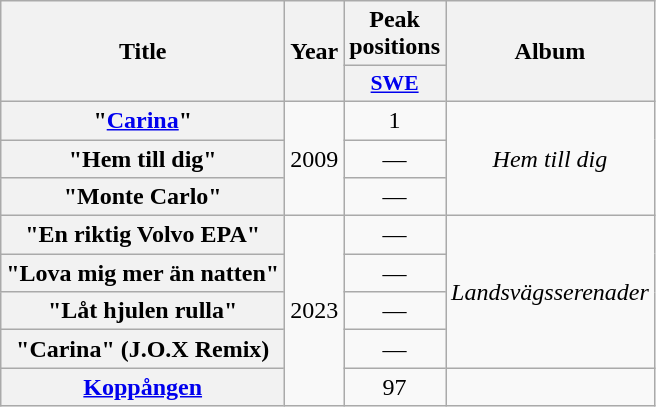<table class="wikitable plainrowheaders" style="text-align:center">
<tr>
<th scope="col" rowspan="2">Title</th>
<th scope="col" rowspan="2">Year</th>
<th scope="col" colspan="1">Peak positions</th>
<th scope="col" rowspan="2">Album</th>
</tr>
<tr>
<th scope="col" style="width:3em;font-size:90%;"><a href='#'>SWE</a><br></th>
</tr>
<tr>
<th scope="row">"<a href='#'>Carina</a>"</th>
<td rowspan="3">2009</td>
<td>1</td>
<td rowspan="3"><em>Hem till dig</em></td>
</tr>
<tr>
<th scope="row">"Hem till dig"</th>
<td>—</td>
</tr>
<tr>
<th scope="row">"Monte Carlo"</th>
<td>—</td>
</tr>
<tr>
<th scope="row">"En riktig Volvo EPA"</th>
<td rowspan="5">2023</td>
<td>—</td>
<td rowspan="4"><em>Landsvägsserenader</em></td>
</tr>
<tr>
<th scope="row">"Lova mig mer än natten"</th>
<td>—</td>
</tr>
<tr>
<th scope="row">"Låt hjulen rulla"</th>
<td>—</td>
</tr>
<tr>
<th scope="row">"Carina" (J.O.X Remix)</th>
<td>—</td>
</tr>
<tr>
<th scope="row"><a href='#'>Koppången</a></th>
<td>97<br></td>
<td></td>
</tr>
</table>
